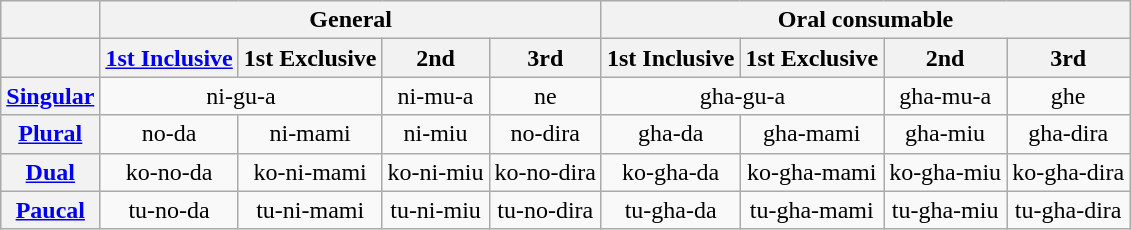<table class="wikitable" style="text-align: center;">
<tr>
<th></th>
<th colspan="4">General</th>
<th colspan="4">Oral consumable</th>
</tr>
<tr>
<th></th>
<th><a href='#'>1st Inclusive</a></th>
<th>1st Exclusive</th>
<th>2nd</th>
<th>3rd</th>
<th>1st Inclusive</th>
<th>1st Exclusive</th>
<th>2nd</th>
<th>3rd</th>
</tr>
<tr>
<th><a href='#'>Singular</a></th>
<td colspan="2">ni-gu-a</td>
<td>ni-mu-a</td>
<td>ne</td>
<td colspan="2">gha-gu-a</td>
<td>gha-mu-a</td>
<td>ghe</td>
</tr>
<tr>
<th><a href='#'>Plural</a></th>
<td>no-da</td>
<td>ni-mami</td>
<td>ni-miu</td>
<td>no-dira</td>
<td>gha-da</td>
<td>gha-mami</td>
<td>gha-miu</td>
<td>gha-dira</td>
</tr>
<tr>
<th><a href='#'>Dual</a></th>
<td>ko-no-da</td>
<td>ko-ni-mami</td>
<td>ko-ni-miu</td>
<td>ko-no-dira</td>
<td>ko-gha-da</td>
<td>ko-gha-mami</td>
<td>ko-gha-miu</td>
<td>ko-gha-dira</td>
</tr>
<tr>
<th><a href='#'>Paucal</a></th>
<td>tu-no-da</td>
<td>tu-ni-mami</td>
<td>tu-ni-miu</td>
<td>tu-no-dira</td>
<td>tu-gha-da</td>
<td>tu-gha-mami</td>
<td>tu-gha-miu</td>
<td>tu-gha-dira</td>
</tr>
</table>
